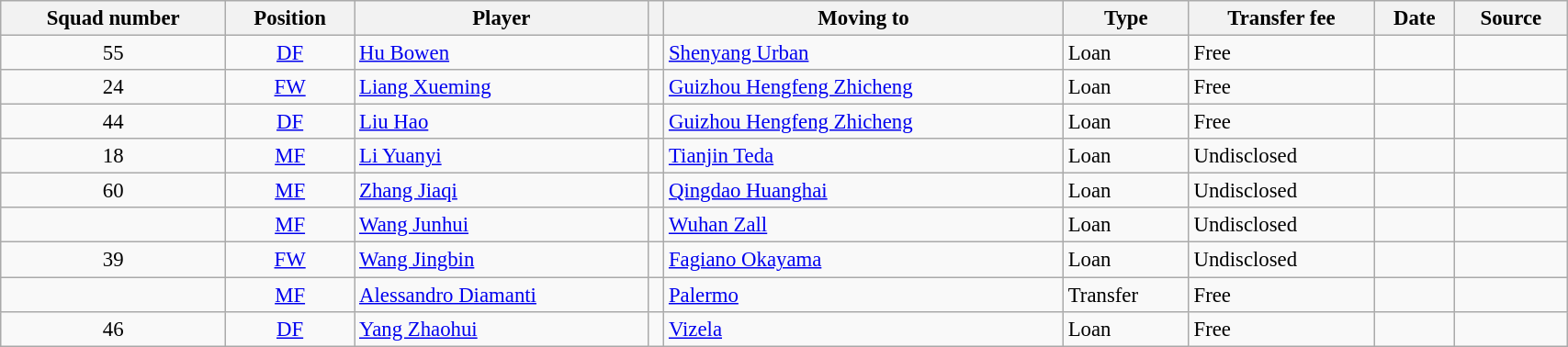<table class="wikitable sortable" style="width:90%; text-align:left; font-size:95%;">
<tr>
<th>Squad number</th>
<th>Position</th>
<th>Player</th>
<th></th>
<th>Moving to</th>
<th>Type</th>
<th>Transfer fee</th>
<th>Date</th>
<th>Source</th>
</tr>
<tr>
<td align=center>55</td>
<td align=center><a href='#'>DF</a></td>
<td align=left> <a href='#'>Hu Bowen</a></td>
<td align=center></td>
<td align=left> <a href='#'>Shenyang Urban</a></td>
<td>Loan</td>
<td>Free</td>
<td></td>
<td align=center></td>
</tr>
<tr>
<td align=center>24</td>
<td align=center><a href='#'>FW</a></td>
<td align=left> <a href='#'>Liang Xueming</a></td>
<td align=center></td>
<td align=left> <a href='#'>Guizhou Hengfeng Zhicheng</a></td>
<td>Loan</td>
<td>Free</td>
<td></td>
<td align=center></td>
</tr>
<tr>
<td align=center>44</td>
<td align=center><a href='#'>DF</a></td>
<td align=left> <a href='#'>Liu Hao</a></td>
<td align=center></td>
<td align=left> <a href='#'>Guizhou Hengfeng Zhicheng</a></td>
<td>Loan</td>
<td>Free</td>
<td></td>
<td align=center></td>
</tr>
<tr>
<td align=center>18</td>
<td align=center><a href='#'>MF</a></td>
<td align=left> <a href='#'>Li Yuanyi</a></td>
<td align=center></td>
<td align=left> <a href='#'>Tianjin Teda</a></td>
<td>Loan</td>
<td>Undisclosed</td>
<td></td>
<td align=center></td>
</tr>
<tr>
<td align=center>60</td>
<td align=center><a href='#'>MF</a></td>
<td align=left> <a href='#'>Zhang Jiaqi</a></td>
<td align=center></td>
<td align=left> <a href='#'>Qingdao Huanghai</a></td>
<td>Loan</td>
<td>Undisclosed</td>
<td></td>
<td align=center></td>
</tr>
<tr>
<td align=center></td>
<td align=center><a href='#'>MF</a></td>
<td align=left> <a href='#'>Wang Junhui</a></td>
<td align=center></td>
<td align=left> <a href='#'>Wuhan Zall</a></td>
<td>Loan</td>
<td>Undisclosed</td>
<td></td>
<td align=center></td>
</tr>
<tr>
<td align=center>39</td>
<td align=center><a href='#'>FW</a></td>
<td align=left> <a href='#'>Wang Jingbin</a></td>
<td align=center></td>
<td align=left> <a href='#'>Fagiano Okayama</a></td>
<td>Loan</td>
<td>Undisclosed</td>
<td></td>
<td align=center></td>
</tr>
<tr>
<td align=center></td>
<td align=center><a href='#'>MF</a></td>
<td align=left> <a href='#'>Alessandro Diamanti</a></td>
<td align=center></td>
<td align=left> <a href='#'>Palermo</a></td>
<td>Transfer</td>
<td>Free</td>
<td></td>
<td align=center></td>
</tr>
<tr>
<td align=center>46</td>
<td align=center><a href='#'>DF</a></td>
<td align=left> <a href='#'>Yang Zhaohui</a></td>
<td align=center></td>
<td align=left> <a href='#'>Vizela</a></td>
<td>Loan</td>
<td>Free</td>
<td></td>
<td align=center></td>
</tr>
</table>
